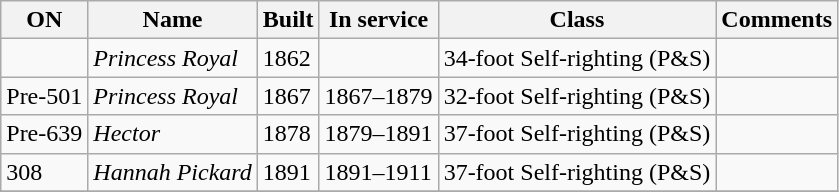<table class="wikitable">
<tr>
<th>ON</th>
<th>Name</th>
<th>Built</th>
<th>In service</th>
<th>Class</th>
<th>Comments</th>
</tr>
<tr>
<td></td>
<td><em>Princess Royal</em></td>
<td>1862</td>
<td></td>
<td>34-foot Self-righting (P&S)</td>
<td></td>
</tr>
<tr>
<td>Pre-501</td>
<td><em>Princess Royal</em></td>
<td>1867</td>
<td>1867–1879</td>
<td>32-foot Self-righting (P&S)</td>
<td></td>
</tr>
<tr>
<td>Pre-639</td>
<td><em>Hector</em></td>
<td>1878</td>
<td>1879–1891</td>
<td>37-foot Self-righting (P&S)</td>
<td></td>
</tr>
<tr>
<td>308</td>
<td><em>Hannah Pickard</em></td>
<td>1891</td>
<td>1891–1911</td>
<td>37-foot Self-righting (P&S)</td>
<td></td>
</tr>
<tr>
</tr>
</table>
